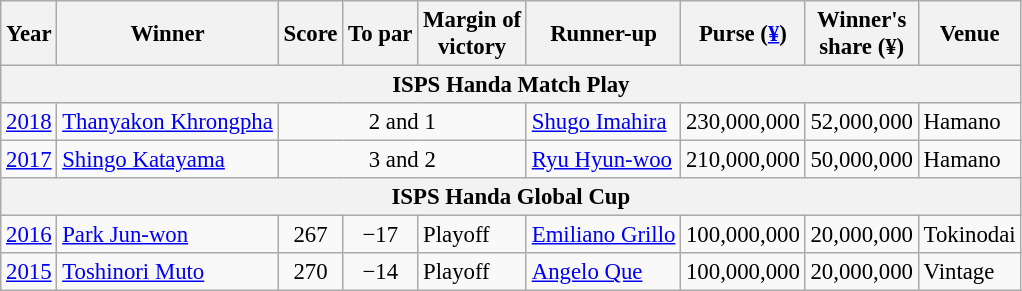<table class=wikitable style="font-size:95%">
<tr>
<th>Year</th>
<th>Winner</th>
<th>Score</th>
<th>To par</th>
<th>Margin of<br>victory</th>
<th>Runner-up</th>
<th>Purse (<a href='#'>¥</a>)</th>
<th>Winner's<br>share (¥)</th>
<th>Venue</th>
</tr>
<tr>
<th colspan=9>ISPS Handa Match Play</th>
</tr>
<tr>
<td><a href='#'>2018</a></td>
<td> <a href='#'>Thanyakon Khrongpha</a></td>
<td align=center colspan=3>2 and 1</td>
<td> <a href='#'>Shugo Imahira</a></td>
<td align=center>230,000,000</td>
<td align=center>52,000,000</td>
<td>Hamano</td>
</tr>
<tr>
<td><a href='#'>2017</a></td>
<td> <a href='#'>Shingo Katayama</a></td>
<td align=center colspan=3>3 and 2</td>
<td> <a href='#'>Ryu Hyun-woo</a></td>
<td align=center>210,000,000</td>
<td align=center>50,000,000</td>
<td>Hamano</td>
</tr>
<tr>
<th colspan=9>ISPS Handa Global Cup</th>
</tr>
<tr>
<td><a href='#'>2016</a></td>
<td> <a href='#'>Park Jun-won</a></td>
<td align="center">267</td>
<td align="center">−17</td>
<td>Playoff</td>
<td> <a href='#'>Emiliano Grillo</a></td>
<td align=center>100,000,000</td>
<td align=center>20,000,000</td>
<td>Tokinodai</td>
</tr>
<tr>
<td><a href='#'>2015</a></td>
<td> <a href='#'>Toshinori Muto</a></td>
<td align="center">270</td>
<td align="center">−14</td>
<td>Playoff</td>
<td> <a href='#'>Angelo Que</a></td>
<td align=center>100,000,000</td>
<td align=center>20,000,000</td>
<td>Vintage</td>
</tr>
</table>
